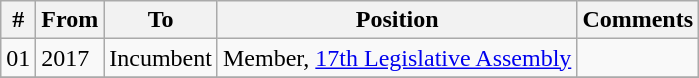<table class="wikitable sortable">
<tr>
<th>#</th>
<th>From</th>
<th>To</th>
<th>Position</th>
<th>Comments</th>
</tr>
<tr>
<td>01</td>
<td>2017</td>
<td>Incumbent</td>
<td>Member, <a href='#'>17th Legislative Assembly</a></td>
<td></td>
</tr>
<tr>
</tr>
</table>
